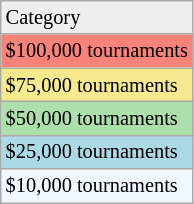<table class=wikitable style=font-size:85%;>
<tr>
<td style="background:#efefef;">Category</td>
</tr>
<tr style="background:#f88379;">
<td>$100,000 tournaments</td>
</tr>
<tr style="background:#f7e98e;">
<td>$75,000 tournaments</td>
</tr>
<tr style="background:#addfad;">
<td>$50,000 tournaments</td>
</tr>
<tr style="background:lightblue;">
<td>$25,000 tournaments</td>
</tr>
<tr style="background:#f0f8ff;">
<td>$10,000 tournaments</td>
</tr>
</table>
